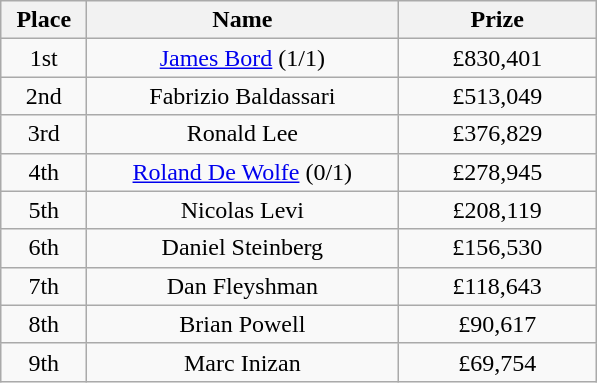<table class="wikitable">
<tr>
<th width="50">Place</th>
<th width="200">Name</th>
<th width="125">Prize</th>
</tr>
<tr>
<td align="center">1st</td>
<td align="center"><a href='#'>James Bord</a> (1/1)</td>
<td align="center">£830,401</td>
</tr>
<tr>
<td align="center">2nd</td>
<td align="center">Fabrizio Baldassari</td>
<td align="center">£513,049</td>
</tr>
<tr>
<td align="center">3rd</td>
<td align="center">Ronald Lee</td>
<td align="center">£376,829</td>
</tr>
<tr>
<td align="center">4th</td>
<td align="center"><a href='#'>Roland De Wolfe</a> (0/1)</td>
<td align="center">£278,945</td>
</tr>
<tr>
<td align="center">5th</td>
<td align="center">Nicolas Levi</td>
<td align="center">£208,119</td>
</tr>
<tr>
<td align="center">6th</td>
<td align="center">Daniel Steinberg</td>
<td align="center">£156,530</td>
</tr>
<tr>
<td align="center">7th</td>
<td align="center">Dan Fleyshman</td>
<td align="center">£118,643</td>
</tr>
<tr>
<td align="center">8th</td>
<td align="center">Brian Powell</td>
<td align="center">£90,617</td>
</tr>
<tr>
<td align="center">9th</td>
<td align="center">Marc Inizan</td>
<td align="center">£69,754</td>
</tr>
</table>
